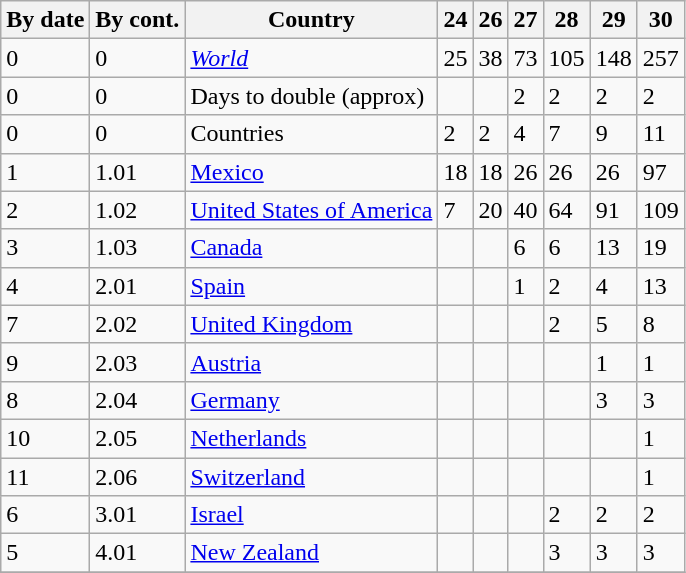<table class="wikitable sortable" align="center">
<tr>
<th>By date</th>
<th>By cont.</th>
<th>Country</th>
<th>24</th>
<th>26</th>
<th>27</th>
<th>28</th>
<th>29</th>
<th>30</th>
</tr>
<tr>
<td>0</td>
<td>0</td>
<td> <em><a href='#'>World</a></em></td>
<td>25</td>
<td>38</td>
<td>73</td>
<td>105</td>
<td>148</td>
<td>257</td>
</tr>
<tr>
<td>0</td>
<td>0</td>
<td>Days to double (approx)</td>
<td></td>
<td></td>
<td>2</td>
<td>2</td>
<td>2</td>
<td>2</td>
</tr>
<tr>
<td>0</td>
<td>0</td>
<td>Countries</td>
<td>2</td>
<td>2</td>
<td>4</td>
<td>7</td>
<td>9</td>
<td>11</td>
</tr>
<tr>
<td>1</td>
<td>1.01</td>
<td> <a href='#'>Mexico</a></td>
<td>18</td>
<td>18</td>
<td>26</td>
<td>26</td>
<td>26</td>
<td>97</td>
</tr>
<tr>
<td>2</td>
<td>1.02</td>
<td> <a href='#'>United States of America</a></td>
<td>7</td>
<td>20</td>
<td>40</td>
<td>64</td>
<td>91</td>
<td>109</td>
</tr>
<tr>
<td>3</td>
<td>1.03</td>
<td> <a href='#'>Canada</a></td>
<td></td>
<td></td>
<td>6</td>
<td>6</td>
<td>13</td>
<td>19</td>
</tr>
<tr>
<td>4</td>
<td>2.01</td>
<td> <a href='#'>Spain</a></td>
<td></td>
<td></td>
<td>1</td>
<td>2</td>
<td>4</td>
<td>13</td>
</tr>
<tr>
<td>7</td>
<td>2.02</td>
<td> <a href='#'>United Kingdom</a></td>
<td></td>
<td></td>
<td></td>
<td>2</td>
<td>5</td>
<td>8</td>
</tr>
<tr>
<td>9</td>
<td>2.03</td>
<td> <a href='#'>Austria</a></td>
<td></td>
<td></td>
<td></td>
<td></td>
<td>1</td>
<td>1</td>
</tr>
<tr>
<td>8</td>
<td>2.04</td>
<td> <a href='#'>Germany</a></td>
<td></td>
<td></td>
<td></td>
<td></td>
<td>3</td>
<td>3</td>
</tr>
<tr>
<td>10</td>
<td>2.05</td>
<td> <a href='#'>Netherlands</a></td>
<td></td>
<td></td>
<td></td>
<td></td>
<td></td>
<td>1</td>
</tr>
<tr>
<td>11</td>
<td>2.06</td>
<td> <a href='#'>Switzerland</a></td>
<td></td>
<td></td>
<td></td>
<td></td>
<td></td>
<td>1</td>
</tr>
<tr>
<td>6</td>
<td>3.01</td>
<td> <a href='#'>Israel</a></td>
<td></td>
<td></td>
<td></td>
<td>2</td>
<td>2</td>
<td>2</td>
</tr>
<tr>
<td>5</td>
<td>4.01</td>
<td> <a href='#'>New Zealand</a></td>
<td></td>
<td></td>
<td></td>
<td>3</td>
<td>3</td>
<td>3</td>
</tr>
<tr>
</tr>
</table>
